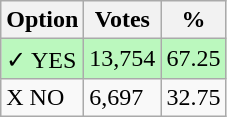<table class="wikitable">
<tr>
<th>Option</th>
<th>Votes</th>
<th>%</th>
</tr>
<tr>
<td style=background:#bbf8be>✓ YES</td>
<td style=background:#bbf8be>13,754</td>
<td style=background:#bbf8be>67.25</td>
</tr>
<tr>
<td>X NO</td>
<td>6,697</td>
<td>32.75</td>
</tr>
</table>
